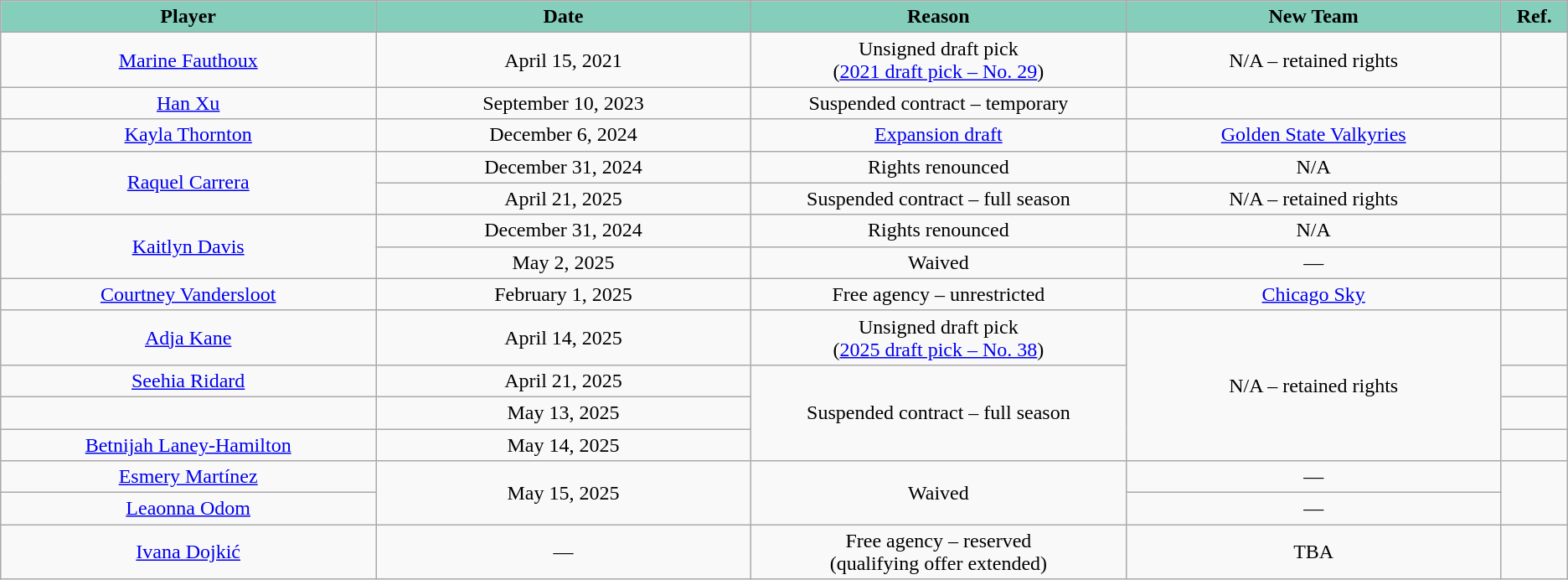<table class="wikitable sortable sortable" style="text-align: center">
<tr>
<th style="background:#86CEBC" width="10%">Player</th>
<th style="background:#86CEBC" width="10%">Date</th>
<th style="background:#86CEBC" width="10%">Reason</th>
<th style="background:#86CEBC" width="10%">New Team</th>
<th style="background:#86CEBC" width="1%" class="unsortable">Ref.</th>
</tr>
<tr>
<td><a href='#'>Marine Fauthoux</a></td>
<td>April 15, 2021</td>
<td>Unsigned draft pick<br>(<a href='#'>2021 draft pick – No. 29</a>)</td>
<td>N/A – retained rights</td>
<td></td>
</tr>
<tr>
<td><a href='#'>Han Xu</a></td>
<td>September 10, 2023</td>
<td>Suspended contract – temporary</td>
<td></td>
<td></td>
</tr>
<tr>
<td><a href='#'>Kayla Thornton</a></td>
<td>December 6, 2024</td>
<td><a href='#'>Expansion draft</a></td>
<td><a href='#'>Golden State Valkyries</a></td>
<td></td>
</tr>
<tr>
<td rowspan=2><a href='#'>Raquel Carrera</a></td>
<td>December 31, 2024</td>
<td>Rights renounced</td>
<td>N/A</td>
<td></td>
</tr>
<tr>
<td>April 21, 2025</td>
<td>Suspended contract – full season</td>
<td>N/A – retained rights</td>
<td></td>
</tr>
<tr>
<td rowspan=2><a href='#'>Kaitlyn Davis</a></td>
<td>December 31, 2024</td>
<td>Rights renounced</td>
<td>N/A</td>
<td></td>
</tr>
<tr>
<td>May 2, 2025</td>
<td>Waived</td>
<td>—</td>
<td></td>
</tr>
<tr>
<td><a href='#'>Courtney Vandersloot</a></td>
<td>February 1, 2025</td>
<td>Free agency – unrestricted</td>
<td><a href='#'>Chicago Sky</a></td>
<td></td>
</tr>
<tr>
<td><a href='#'>Adja Kane</a></td>
<td>April 14, 2025</td>
<td>Unsigned draft pick<br>(<a href='#'>2025 draft pick – No. 38</a>)</td>
<td rowspan=4>N/A – retained rights</td>
<td></td>
</tr>
<tr>
<td><a href='#'>Seehia Ridard</a></td>
<td>April 21, 2025</td>
<td rowspan=3>Suspended contract – full season</td>
<td></td>
</tr>
<tr>
<td></td>
<td>May 13, 2025</td>
<td></td>
</tr>
<tr>
<td><a href='#'>Betnijah Laney-Hamilton</a></td>
<td>May 14, 2025</td>
<td></td>
</tr>
<tr>
<td><a href='#'>Esmery Martínez</a></td>
<td rowspan=2>May 15, 2025</td>
<td rowspan=2>Waived</td>
<td>—</td>
<td rowspan=2></td>
</tr>
<tr>
<td><a href='#'>Leaonna Odom</a></td>
<td>—</td>
</tr>
<tr>
<td><a href='#'>Ivana Dojkić</a></td>
<td>—</td>
<td>Free agency – reserved<br>(qualifying offer extended)</td>
<td>TBA</td>
<td></td>
</tr>
</table>
